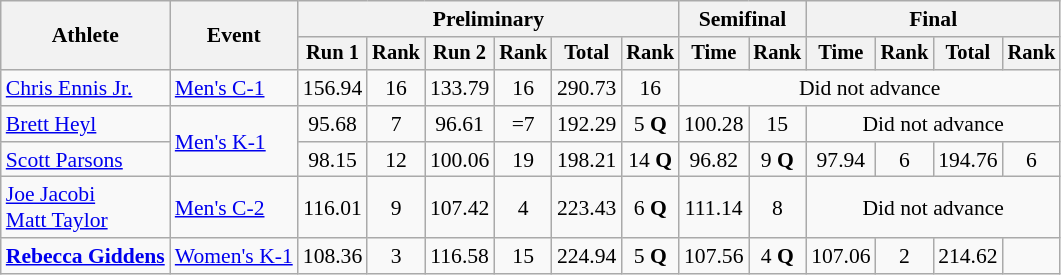<table class=wikitable style=font-size:90%;text-align:center>
<tr>
<th rowspan=2>Athlete</th>
<th rowspan=2>Event</th>
<th colspan="6">Preliminary</th>
<th colspan=2>Semifinal</th>
<th colspan=4>Final</th>
</tr>
<tr style=font-size:95%>
<th>Run 1</th>
<th>Rank</th>
<th>Run 2</th>
<th>Rank</th>
<th>Total</th>
<th>Rank</th>
<th>Time</th>
<th>Rank</th>
<th>Time</th>
<th>Rank</th>
<th>Total</th>
<th>Rank</th>
</tr>
<tr>
<td align=left><a href='#'>Chris Ennis Jr.</a></td>
<td align=left><a href='#'>Men's C-1</a></td>
<td>156.94</td>
<td>16</td>
<td>133.79</td>
<td>16</td>
<td>290.73</td>
<td>16</td>
<td colspan=6>Did not advance</td>
</tr>
<tr>
<td align=left><a href='#'>Brett Heyl</a></td>
<td align=left rowspan=2><a href='#'>Men's K-1</a></td>
<td>95.68</td>
<td>7</td>
<td>96.61</td>
<td>=7</td>
<td>192.29</td>
<td>5 <strong>Q</strong></td>
<td>100.28</td>
<td>15</td>
<td colspan=4>Did not advance</td>
</tr>
<tr>
<td align=left><a href='#'>Scott Parsons</a></td>
<td>98.15</td>
<td>12</td>
<td>100.06</td>
<td>19</td>
<td>198.21</td>
<td>14 <strong>Q</strong></td>
<td>96.82</td>
<td>9 <strong>Q</strong></td>
<td>97.94</td>
<td>6</td>
<td>194.76</td>
<td>6</td>
</tr>
<tr>
<td align=left><a href='#'>Joe Jacobi</a><br><a href='#'>Matt Taylor</a></td>
<td align=left><a href='#'>Men's C-2</a></td>
<td>116.01</td>
<td>9</td>
<td>107.42</td>
<td>4</td>
<td>223.43</td>
<td>6 <strong>Q</strong></td>
<td>111.14</td>
<td>8</td>
<td colspan=4>Did not advance</td>
</tr>
<tr>
<td align=left><strong><a href='#'>Rebecca Giddens</a></strong></td>
<td align=left><a href='#'>Women's K-1</a></td>
<td>108.36</td>
<td>3</td>
<td>116.58</td>
<td>15</td>
<td>224.94</td>
<td>5 <strong>Q</strong></td>
<td>107.56</td>
<td>4 <strong>Q</strong></td>
<td>107.06</td>
<td>2</td>
<td>214.62</td>
<td></td>
</tr>
</table>
